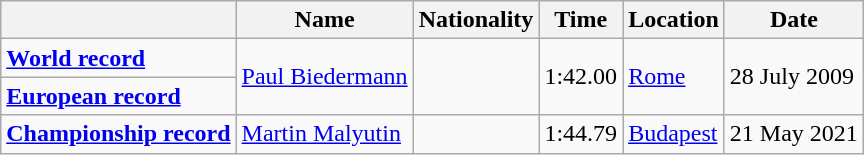<table class=wikitable>
<tr>
<th></th>
<th>Name</th>
<th>Nationality</th>
<th>Time</th>
<th>Location</th>
<th>Date</th>
</tr>
<tr>
<td><strong><a href='#'>World record</a></strong></td>
<td rowspan=2><a href='#'>Paul Biedermann</a></td>
<td rowspan=2></td>
<td rowspan=2>1:42.00</td>
<td rowspan=2><a href='#'>Rome</a></td>
<td rowspan=2>28 July 2009</td>
</tr>
<tr>
<td><strong><a href='#'>European record</a></strong></td>
</tr>
<tr>
<td><strong><a href='#'>Championship record</a></strong></td>
<td><a href='#'>Martin Malyutin</a></td>
<td></td>
<td>1:44.79</td>
<td><a href='#'>Budapest</a></td>
<td>21 May 2021</td>
</tr>
</table>
